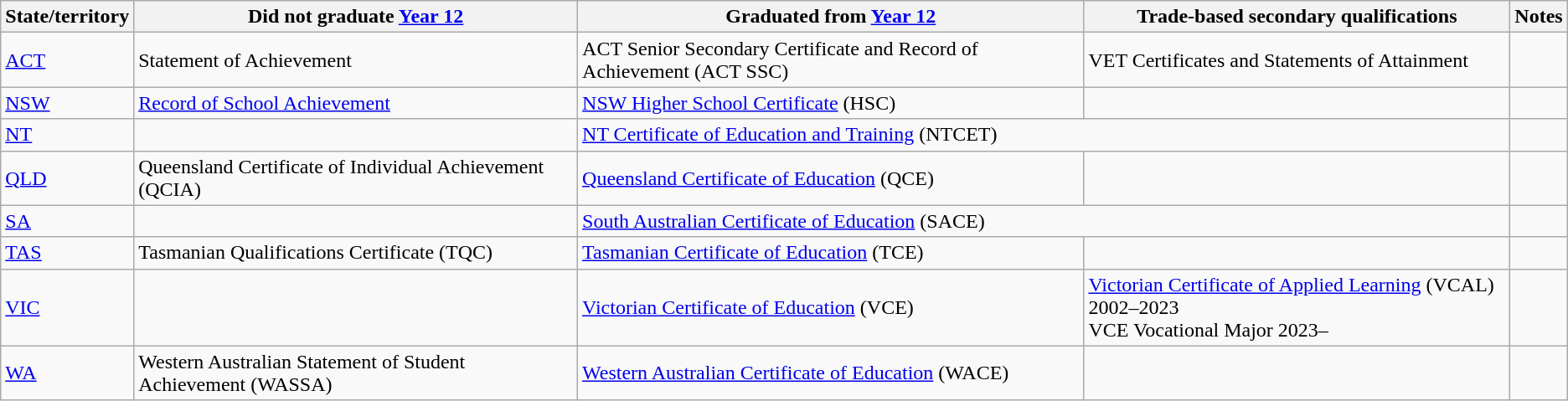<table class="wikitable sortable">
<tr>
<th>State/territory</th>
<th>Did not graduate <a href='#'>Year 12</a></th>
<th>Graduated from <a href='#'>Year 12</a></th>
<th>Trade-based secondary qualifications</th>
<th>Notes</th>
</tr>
<tr>
<td><a href='#'>ACT</a></td>
<td>Statement of Achievement</td>
<td>ACT Senior Secondary Certificate and Record of Achievement (ACT SSC)</td>
<td>VET Certificates and Statements of Attainment</td>
<td></td>
</tr>
<tr>
<td><a href='#'>NSW</a></td>
<td><a href='#'>Record of School Achievement</a></td>
<td><a href='#'>NSW Higher School Certificate</a> (HSC)</td>
<td></td>
<td></td>
</tr>
<tr>
<td><a href='#'>NT</a></td>
<td></td>
<td colspan=2><a href='#'>NT Certificate of Education and Training</a> (NTCET)</td>
<td></td>
</tr>
<tr>
<td><a href='#'>QLD</a></td>
<td>Queensland Certificate of Individual Achievement (QCIA)</td>
<td><a href='#'>Queensland Certificate of Education</a> (QCE)</td>
<td></td>
<td></td>
</tr>
<tr>
<td><a href='#'>SA</a></td>
<td></td>
<td colspan=2><a href='#'>South Australian Certificate of Education</a> (SACE)</td>
<td></td>
</tr>
<tr>
<td><a href='#'>TAS</a></td>
<td>Tasmanian Qualifications Certificate (TQC)</td>
<td><a href='#'>Tasmanian Certificate of Education</a> (TCE)</td>
<td></td>
<td></td>
</tr>
<tr>
<td><a href='#'>VIC</a></td>
<td></td>
<td><a href='#'>Victorian Certificate of Education</a> (VCE)</td>
<td><a href='#'>Victorian Certificate of Applied Learning</a> (VCAL) 2002–2023<br>VCE Vocational Major 2023–</td>
<td></td>
</tr>
<tr>
<td><a href='#'>WA</a></td>
<td>Western Australian Statement of Student Achievement (WASSA)</td>
<td><a href='#'>Western Australian Certificate of Education</a> (WACE)</td>
<td></td>
<td></td>
</tr>
</table>
